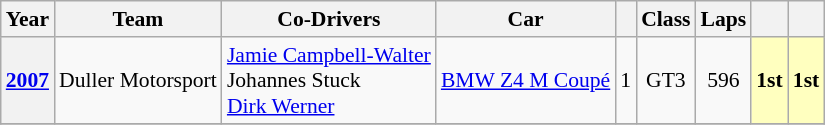<table class="wikitable" style="font-size:90%">
<tr>
<th>Year</th>
<th>Team</th>
<th>Co-Drivers</th>
<th>Car</th>
<th></th>
<th>Class</th>
<th>Laps</th>
<th></th>
<th></th>
</tr>
<tr style="text-align:center;">
<th><a href='#'>2007</a></th>
<td align="left"> Duller Motorsport</td>
<td align="left"> <a href='#'>Jamie Campbell-Walter</a><br> Johannes Stuck<br> <a href='#'>Dirk Werner</a></td>
<td align="left"><a href='#'>BMW Z4 M Coupé</a></td>
<td>1</td>
<td>GT3</td>
<td>596</td>
<td style="background:#ffffbf;"><strong>1st</strong></td>
<td style="background:#ffffbf;"><strong>1st</strong></td>
</tr>
<tr>
</tr>
</table>
